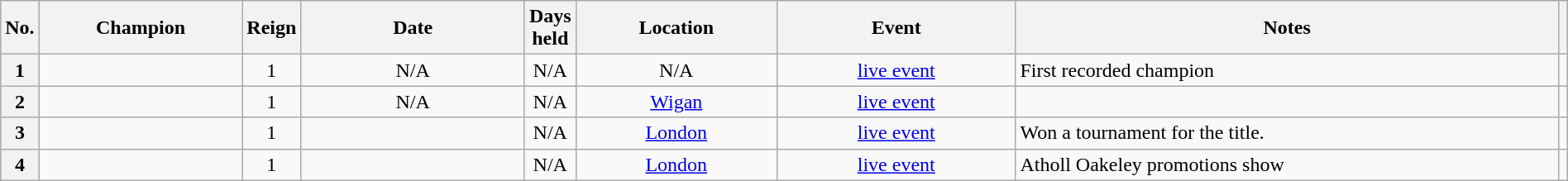<table class="wikitable sortable" style="text-align: center" width=100%>
<tr>
<th width=0 data-sort-type="number" scope="col">No.</th>
<th width=14% scope="col">Champion</th>
<th width=0 scope="col">Reign</th>
<th width=16% scope="col">Date</th>
<th width=0 data-sort-type="number" scope="col">Days held</th>
<th width=14% scope="col">Location</th>
<th width=17% scope="col">Event</th>
<th width=51% class="unsortable" scope="col">Notes</th>
<th width=0 class="unsortable" scope="col"></th>
</tr>
<tr>
<th scope="row">1</th>
<td></td>
<td>1</td>
<td>N/A</td>
<td>N/A</td>
<td>N/A</td>
<td><a href='#'>live event</a></td>
<td align=left>First recorded champion</td>
<td></td>
</tr>
<tr>
<th scope="row">2</th>
<td></td>
<td>1</td>
<td>N/A</td>
<td>N/A</td>
<td><a href='#'>Wigan</a></td>
<td><a href='#'>live event</a></td>
<td align=left> </td>
<td></td>
</tr>
<tr>
<th scope="row">3</th>
<td></td>
<td>1</td>
<td></td>
<td>N/A</td>
<td><a href='#'>London</a></td>
<td><a href='#'>live event</a></td>
<td align=left>Won a tournament for the title.</td>
<td></td>
</tr>
<tr>
<th scope="row">4</th>
<td></td>
<td>1</td>
<td></td>
<td>N/A</td>
<td><a href='#'>London</a></td>
<td><a href='#'>live event</a></td>
<td align=left>Atholl Oakeley promotions show</td>
<td></td>
</tr>
</table>
